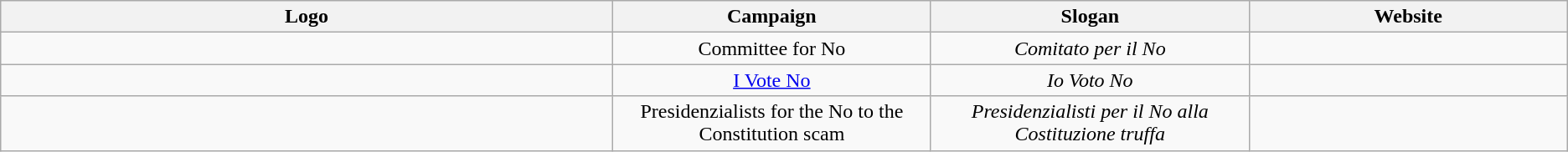<table class="wikitable" style="text-align:center;">
<tr>
<th width=25%>Logo</th>
<th width=13%>Campaign</th>
<th width=13%>Slogan</th>
<th width=13%>Website</th>
</tr>
<tr>
<td></td>
<td>Committee for No</td>
<td><em>Comitato per il No</em></td>
<td></td>
</tr>
<tr>
<td></td>
<td><a href='#'>I Vote No</a></td>
<td><em>Io Voto No</em></td>
<td></td>
</tr>
<tr>
<td></td>
<td>Presidenzialists for the No to the Constitution scam</td>
<td><em>Presidenzialisti per il No alla Costituzione truffa</em></td>
<td></td>
</tr>
</table>
